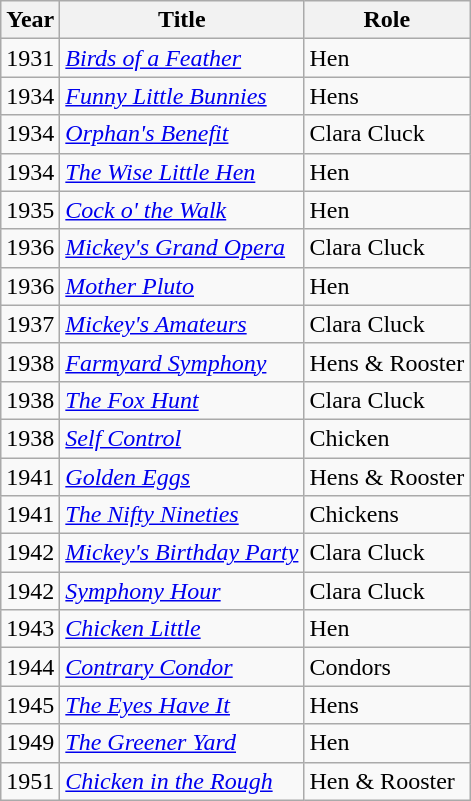<table class="wikitable">
<tr>
<th>Year</th>
<th>Title</th>
<th>Role</th>
</tr>
<tr>
<td>1931</td>
<td><em><a href='#'>Birds of a Feather</a></em></td>
<td>Hen</td>
</tr>
<tr>
<td>1934</td>
<td><em><a href='#'>Funny Little Bunnies</a></em></td>
<td>Hens</td>
</tr>
<tr>
<td>1934</td>
<td><em><a href='#'>Orphan's Benefit</a></em></td>
<td>Clara Cluck</td>
</tr>
<tr>
<td>1934</td>
<td><em><a href='#'>The Wise Little Hen</a></em></td>
<td>Hen</td>
</tr>
<tr>
<td>1935</td>
<td><em><a href='#'>Cock o' the Walk</a></em></td>
<td>Hen</td>
</tr>
<tr>
<td>1936</td>
<td><em><a href='#'>Mickey's Grand Opera</a></em></td>
<td>Clara Cluck</td>
</tr>
<tr>
<td>1936</td>
<td><em><a href='#'>Mother Pluto</a></em></td>
<td>Hen</td>
</tr>
<tr>
<td>1937</td>
<td><em><a href='#'>Mickey's Amateurs</a></em></td>
<td>Clara Cluck</td>
</tr>
<tr>
<td>1938</td>
<td><em><a href='#'>Farmyard Symphony</a></em></td>
<td>Hens & Rooster</td>
</tr>
<tr>
<td>1938</td>
<td><em><a href='#'>The Fox Hunt</a></em></td>
<td>Clara Cluck</td>
</tr>
<tr>
<td>1938</td>
<td><em><a href='#'>Self Control</a></em></td>
<td>Chicken</td>
</tr>
<tr>
<td>1941</td>
<td><em><a href='#'>Golden Eggs</a></em></td>
<td>Hens & Rooster</td>
</tr>
<tr>
<td>1941</td>
<td><em><a href='#'>The Nifty Nineties</a></em></td>
<td>Chickens</td>
</tr>
<tr>
<td>1942</td>
<td><em><a href='#'>Mickey's Birthday Party</a></em></td>
<td>Clara Cluck</td>
</tr>
<tr>
<td>1942</td>
<td><em><a href='#'>Symphony Hour</a></em></td>
<td>Clara Cluck</td>
</tr>
<tr>
<td>1943</td>
<td><em><a href='#'>Chicken Little</a></em></td>
<td>Hen</td>
</tr>
<tr>
<td>1944</td>
<td><em><a href='#'>Contrary Condor</a></em></td>
<td>Condors</td>
</tr>
<tr>
<td>1945</td>
<td><em><a href='#'>The Eyes Have It</a></em></td>
<td>Hens</td>
</tr>
<tr>
<td>1949</td>
<td><em><a href='#'>The Greener Yard</a></em></td>
<td>Hen</td>
</tr>
<tr>
<td>1951</td>
<td><em><a href='#'>Chicken in the Rough</a></em></td>
<td>Hen & Rooster</td>
</tr>
</table>
